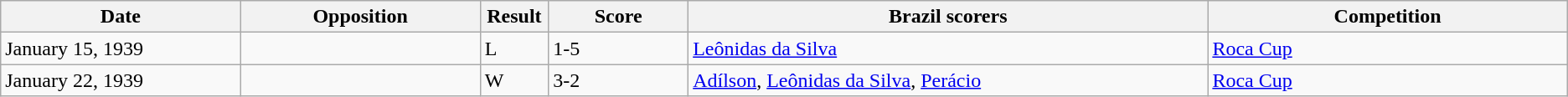<table class="wikitable" style="text-align: left;">
<tr>
<th width=12%>Date</th>
<th width=12%>Opposition</th>
<th width=1%>Result</th>
<th width=7%>Score</th>
<th width=26%>Brazil scorers</th>
<th width=18%>Competition</th>
</tr>
<tr>
<td>January 15, 1939</td>
<td></td>
<td>L</td>
<td>1-5</td>
<td><a href='#'>Leônidas da Silva</a></td>
<td><a href='#'>Roca Cup</a></td>
</tr>
<tr>
<td>January 22, 1939</td>
<td></td>
<td>W</td>
<td>3-2</td>
<td><a href='#'>Adílson</a>, <a href='#'>Leônidas da Silva</a>, <a href='#'>Perácio</a></td>
<td><a href='#'>Roca Cup</a></td>
</tr>
</table>
